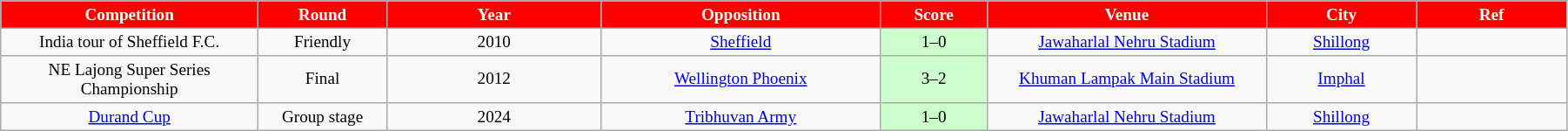<table class="wikitable" style="font-size:80%; width:95%; text-align:center">
<tr>
<th width="12%" style="background:Red; color:white; text-align:center;">Competition</th>
<th width="6%" style="background:Red; color:white; text-align:center;">Round</th>
<th width="10%" style="background:Red; color:white; text-align:center;">Year</th>
<th width="13%" style="background:Red; color:white; text-align:center;">Opposition</th>
<th width="5%" style="background:Red; color:white; text-align:center;">Score</th>
<th width="13%" style="background:Red; color:white; text-align:center;">Venue</th>
<th width="7%" style="background:Red; color:white; text-align:center;">City</th>
<th width="7%" style="background:Red; color:white; text-align:center;">Ref</th>
</tr>
<tr>
<td>India tour of Sheffield F.C.</td>
<td>Friendly</td>
<td>2010<br><td> <a href='#'>Sheffield</a></td>
<td style="text-align:center; background:#CCFFCC;">1–0</td>
<td><a href='#'>Jawaharlal Nehru Stadium</a></td>
<td><a href='#'>Shillong</a></td>
<td></td>
</tr>
<tr>
<td>NE Lajong Super Series Championship</td>
<td>Final</td>
<td>2012<br><td> <a href='#'>Wellington Phoenix</a></td>
<td style="text-align:center; background:#CCFFCC;">3–2</td>
<td><a href='#'>Khuman Lampak Main Stadium</a></td>
<td><a href='#'>Imphal</a></td>
<td></td>
</tr>
<tr>
<td><a href='#'>Durand Cup</a></td>
<td>Group stage</td>
<td>2024<br><td> <a href='#'>Tribhuvan Army</a></td>
<td style="text-align:center; background:#CCFFCC;">1–0</td>
<td><a href='#'>Jawaharlal Nehru Stadium</a></td>
<td><a href='#'>Shillong</a></td>
<td></td>
</tr>
</table>
